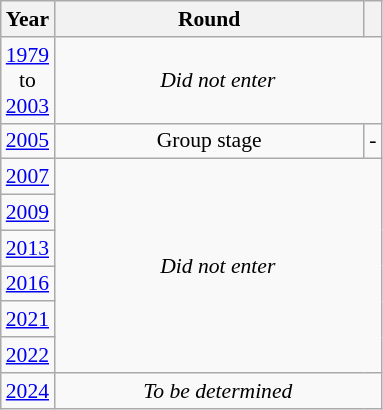<table class="wikitable" style="text-align: center; font-size:90%">
<tr>
<th>Year</th>
<th style="width:200px">Round</th>
<th></th>
</tr>
<tr>
<td><a href='#'>1979</a><br>to<br><a href='#'>2003</a></td>
<td colspan="2"><em>Did not enter</em></td>
</tr>
<tr>
<td><a href='#'>2005</a></td>
<td>Group stage</td>
<td>-</td>
</tr>
<tr>
<td><a href='#'>2007</a></td>
<td colspan="2" rowspan="6"><em>Did not enter</em></td>
</tr>
<tr>
<td><a href='#'>2009</a></td>
</tr>
<tr>
<td><a href='#'>2013</a></td>
</tr>
<tr>
<td><a href='#'>2016</a></td>
</tr>
<tr>
<td><a href='#'>2021</a></td>
</tr>
<tr>
<td><a href='#'>2022</a></td>
</tr>
<tr>
<td><a href='#'>2024</a></td>
<td colspan="2"><em>To be determined</em></td>
</tr>
</table>
